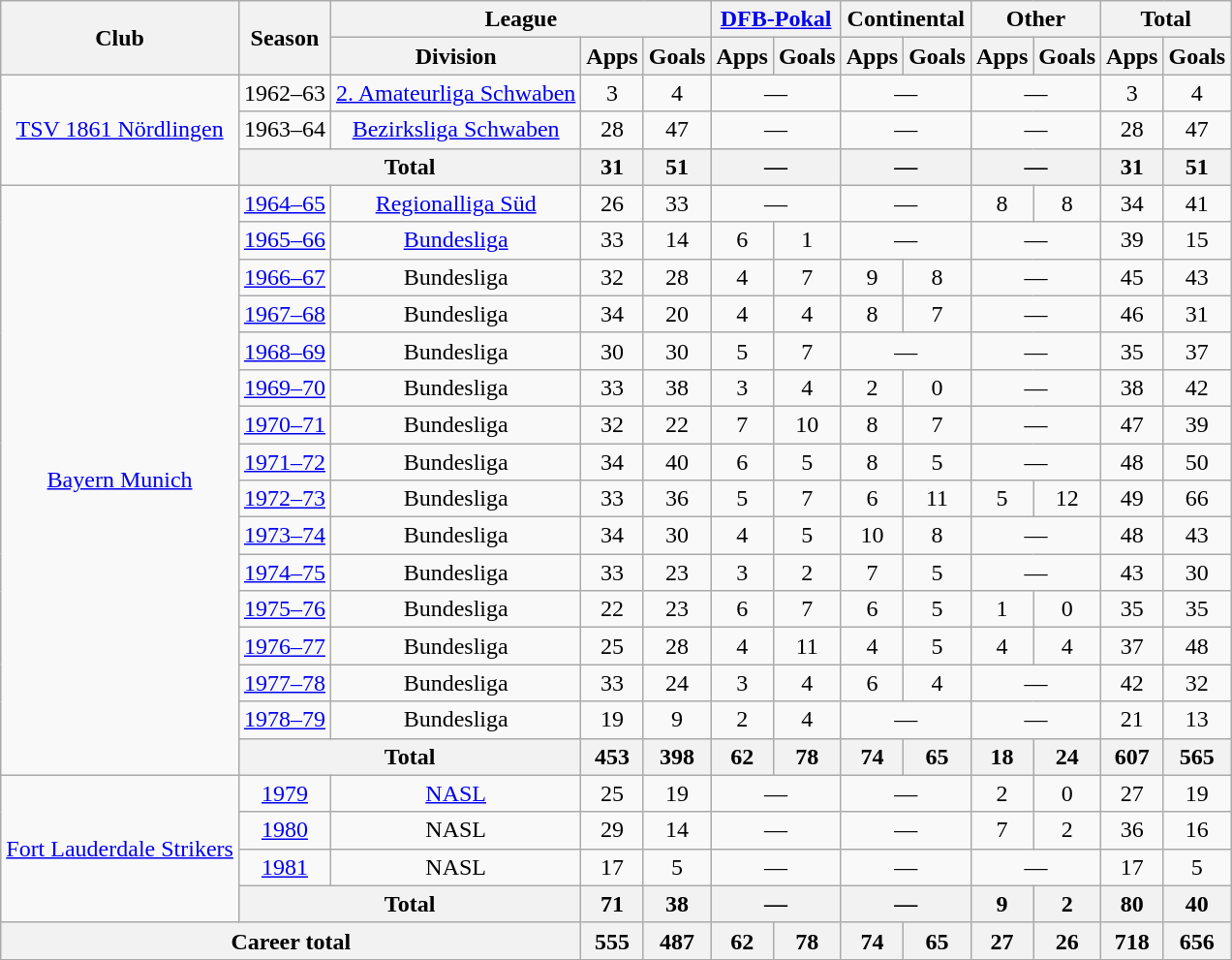<table class="wikitable" style="text-align:center">
<tr>
<th rowspan="2">Club</th>
<th rowspan="2">Season</th>
<th colspan="3">League</th>
<th colspan="2"><a href='#'>DFB-Pokal</a></th>
<th colspan="2">Continental</th>
<th colspan="2">Other</th>
<th colspan="2">Total</th>
</tr>
<tr>
<th>Division</th>
<th>Apps</th>
<th>Goals</th>
<th>Apps</th>
<th>Goals</th>
<th>Apps</th>
<th>Goals</th>
<th>Apps</th>
<th>Goals</th>
<th>Apps</th>
<th>Goals</th>
</tr>
<tr>
<td rowspan="3"><a href='#'>TSV 1861 Nördlingen</a></td>
<td>1962–63</td>
<td><a href='#'>2. Amateurliga Schwaben</a></td>
<td>3</td>
<td>4</td>
<td colspan="2">—</td>
<td colspan="2">—</td>
<td colspan="2">—</td>
<td>3</td>
<td>4</td>
</tr>
<tr>
<td>1963–64</td>
<td><a href='#'>Bezirksliga Schwaben</a></td>
<td>28</td>
<td>47</td>
<td colspan="2">—</td>
<td colspan="2">—</td>
<td colspan="2">—</td>
<td>28</td>
<td>47</td>
</tr>
<tr>
<th colspan="2">Total</th>
<th>31</th>
<th>51</th>
<th colspan="2">—</th>
<th colspan="2">—</th>
<th colspan="2">—</th>
<th>31</th>
<th>51</th>
</tr>
<tr>
<td rowspan="16"><a href='#'>Bayern Munich</a></td>
<td><a href='#'>1964–65</a></td>
<td><a href='#'>Regionalliga Süd</a></td>
<td>26</td>
<td>33</td>
<td colspan="2">—</td>
<td colspan="2">—</td>
<td>8</td>
<td>8</td>
<td>34</td>
<td>41</td>
</tr>
<tr>
<td><a href='#'>1965–66</a></td>
<td><a href='#'>Bundesliga</a></td>
<td>33</td>
<td>14</td>
<td>6</td>
<td>1</td>
<td colspan="2">—</td>
<td colspan="2">—</td>
<td>39</td>
<td>15</td>
</tr>
<tr>
<td><a href='#'>1966–67</a></td>
<td>Bundesliga</td>
<td>32</td>
<td>28</td>
<td>4</td>
<td>7</td>
<td>9</td>
<td>8</td>
<td colspan="2">—</td>
<td>45</td>
<td>43</td>
</tr>
<tr>
<td><a href='#'>1967–68</a></td>
<td>Bundesliga</td>
<td>34</td>
<td>20</td>
<td>4</td>
<td>4</td>
<td>8</td>
<td>7</td>
<td colspan="2">—</td>
<td>46</td>
<td>31</td>
</tr>
<tr>
<td><a href='#'>1968–69</a></td>
<td>Bundesliga</td>
<td>30</td>
<td>30</td>
<td>5</td>
<td>7</td>
<td colspan="2">—</td>
<td colspan="2">—</td>
<td>35</td>
<td>37</td>
</tr>
<tr>
<td><a href='#'>1969–70</a></td>
<td>Bundesliga</td>
<td>33</td>
<td>38</td>
<td>3</td>
<td>4</td>
<td>2</td>
<td>0</td>
<td colspan="2">—</td>
<td>38</td>
<td>42</td>
</tr>
<tr>
<td><a href='#'>1970–71</a></td>
<td>Bundesliga</td>
<td>32</td>
<td>22</td>
<td>7</td>
<td>10</td>
<td>8</td>
<td>7</td>
<td colspan="2">—</td>
<td>47</td>
<td>39</td>
</tr>
<tr>
<td><a href='#'>1971–72</a></td>
<td>Bundesliga</td>
<td>34</td>
<td>40</td>
<td>6</td>
<td>5</td>
<td>8</td>
<td>5</td>
<td colspan="2">—</td>
<td>48</td>
<td>50</td>
</tr>
<tr>
<td><a href='#'>1972–73</a></td>
<td>Bundesliga</td>
<td>33</td>
<td>36</td>
<td>5</td>
<td>7</td>
<td>6</td>
<td>11</td>
<td>5</td>
<td>12</td>
<td>49</td>
<td>66</td>
</tr>
<tr>
<td><a href='#'>1973–74</a></td>
<td>Bundesliga</td>
<td>34</td>
<td>30</td>
<td>4</td>
<td>5</td>
<td>10</td>
<td>8</td>
<td colspan="2">—</td>
<td>48</td>
<td>43</td>
</tr>
<tr>
<td><a href='#'>1974–75</a></td>
<td>Bundesliga</td>
<td>33</td>
<td>23</td>
<td>3</td>
<td>2</td>
<td>7</td>
<td>5</td>
<td colspan="2">—</td>
<td>43</td>
<td>30</td>
</tr>
<tr>
<td><a href='#'>1975–76</a></td>
<td>Bundesliga</td>
<td>22</td>
<td>23</td>
<td>6</td>
<td>7</td>
<td>6</td>
<td>5</td>
<td>1</td>
<td>0</td>
<td>35</td>
<td>35</td>
</tr>
<tr>
<td><a href='#'>1976–77</a></td>
<td>Bundesliga</td>
<td>25</td>
<td>28</td>
<td>4</td>
<td>11</td>
<td>4</td>
<td>5</td>
<td>4</td>
<td>4</td>
<td>37</td>
<td>48</td>
</tr>
<tr>
<td><a href='#'>1977–78</a></td>
<td>Bundesliga</td>
<td>33</td>
<td>24</td>
<td>3</td>
<td>4</td>
<td>6</td>
<td>4</td>
<td colspan="2">—</td>
<td>42</td>
<td>32</td>
</tr>
<tr>
<td><a href='#'>1978–79</a></td>
<td>Bundesliga</td>
<td>19</td>
<td>9</td>
<td>2</td>
<td>4</td>
<td colspan="2">—</td>
<td colspan="2">—</td>
<td>21</td>
<td>13</td>
</tr>
<tr>
<th colspan="2">Total</th>
<th>453</th>
<th>398</th>
<th>62</th>
<th>78</th>
<th>74</th>
<th>65</th>
<th>18</th>
<th>24</th>
<th>607</th>
<th>565</th>
</tr>
<tr>
<td rowspan="4"><a href='#'>Fort Lauderdale Strikers</a></td>
<td><a href='#'>1979</a></td>
<td><a href='#'>NASL</a></td>
<td>25</td>
<td>19</td>
<td colspan="2">—</td>
<td colspan="2">—</td>
<td>2</td>
<td>0</td>
<td>27</td>
<td>19</td>
</tr>
<tr>
<td><a href='#'>1980</a></td>
<td>NASL</td>
<td>29</td>
<td>14</td>
<td colspan="2">—</td>
<td colspan="2">—</td>
<td>7</td>
<td>2</td>
<td>36</td>
<td>16</td>
</tr>
<tr>
<td><a href='#'>1981</a></td>
<td>NASL</td>
<td>17</td>
<td>5</td>
<td colspan="2">—</td>
<td colspan="2">—</td>
<td colspan="2">—</td>
<td>17</td>
<td>5</td>
</tr>
<tr>
<th colspan="2">Total</th>
<th>71</th>
<th>38</th>
<th colspan="2">—</th>
<th colspan="2">—</th>
<th>9</th>
<th>2</th>
<th>80</th>
<th>40</th>
</tr>
<tr>
<th colspan="3">Career total</th>
<th>555</th>
<th>487</th>
<th>62</th>
<th>78</th>
<th>74</th>
<th>65</th>
<th>27</th>
<th>26</th>
<th>718</th>
<th>656</th>
</tr>
</table>
